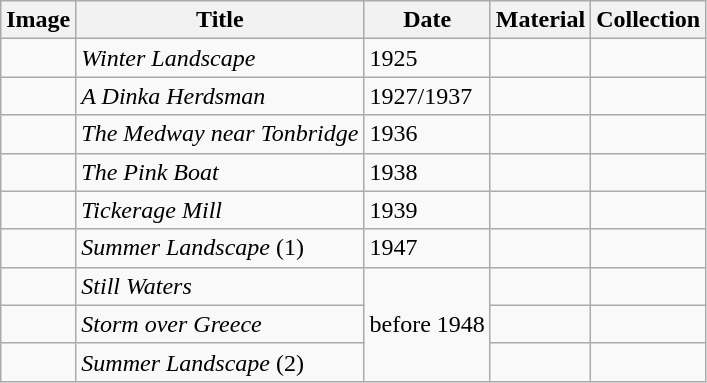<table class='wikitable sortable'>
<tr>
<th>Image</th>
<th>Title</th>
<th>Date</th>
<th>Material</th>
<th>Collection</th>
</tr>
<tr>
<td></td>
<td><em>Winter Landscape</em></td>
<td> 1925</td>
<td></td>
<td></td>
</tr>
<tr>
<td></td>
<td><em>A Dinka Herdsman</em></td>
<td>1927/1937</td>
<td></td>
<td></td>
</tr>
<tr>
<td></td>
<td><em>The Medway near Tonbridge</em></td>
<td>1936</td>
<td></td>
<td></td>
</tr>
<tr>
<td></td>
<td><em>The Pink Boat</em></td>
<td>1938</td>
<td></td>
<td></td>
</tr>
<tr>
<td></td>
<td><em>Tickerage Mill</em></td>
<td> 1939</td>
<td></td>
<td></td>
</tr>
<tr>
<td></td>
<td><em>Summer Landscape</em> (1)</td>
<td>1947</td>
<td></td>
<td></td>
</tr>
<tr>
<td></td>
<td><em>Still Waters</em></td>
<td rowspan="3">before 1948</td>
<td></td>
<td></td>
</tr>
<tr>
<td></td>
<td><em> Storm over Greece</em></td>
<td></td>
<td></td>
</tr>
<tr>
<td></td>
<td><em>Summer Landscape</em> (2)</td>
<td></td>
</tr>
</table>
